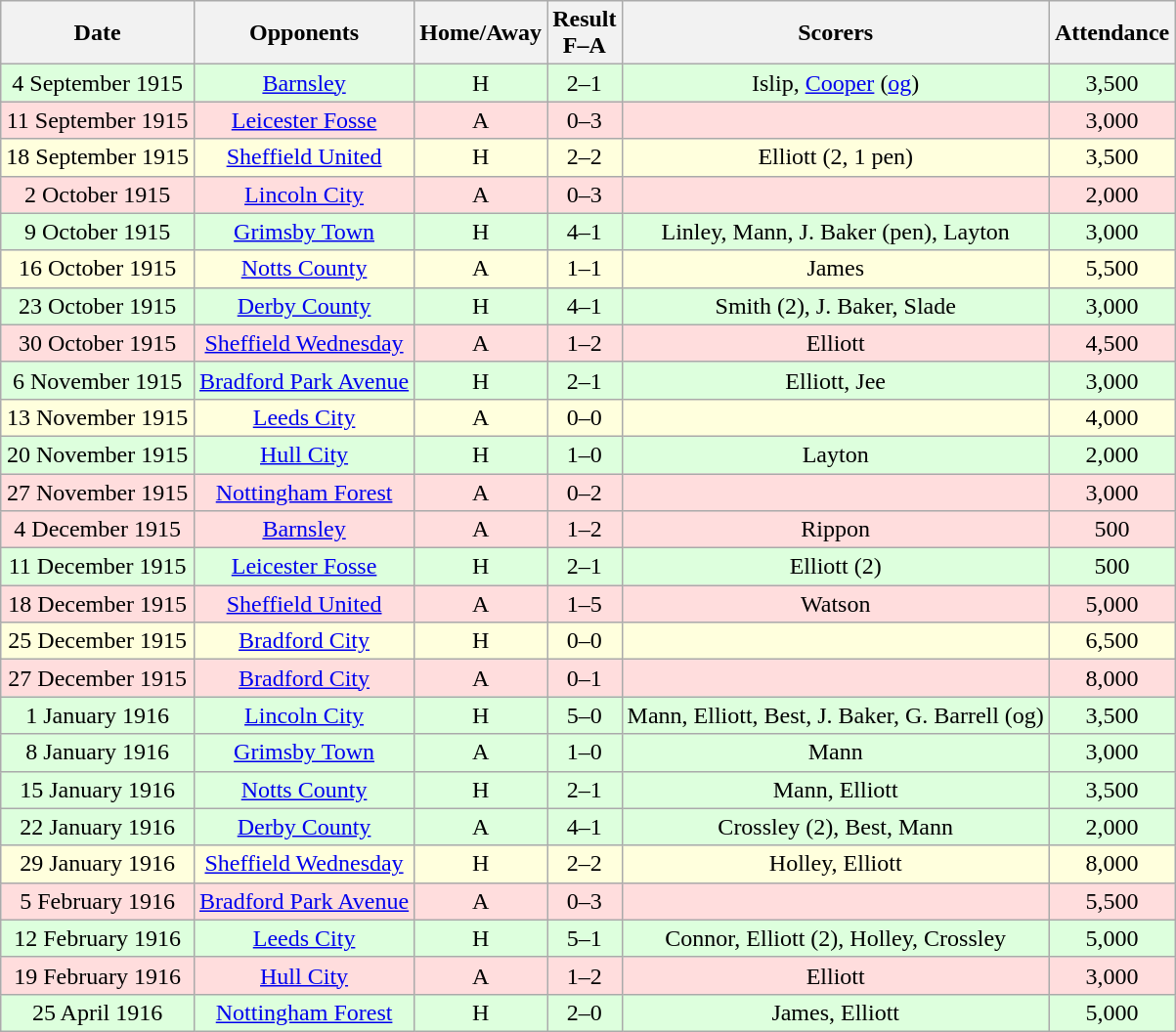<table class="wikitable" style="text-align:center;">
<tr>
<th scope="col">Date</th>
<th scope="col">Opponents</th>
<th scope="col">Home/Away</th>
<th scope="col">Result<br>F–A</th>
<th scope="col">Scorers</th>
<th scope="col">Attendance</th>
</tr>
<tr style="background: #ddffdd">
<td>4 September 1915</td>
<td><a href='#'>Barnsley</a></td>
<td>H</td>
<td>2–1</td>
<td>Islip, <a href='#'>Cooper</a> (<a href='#'>og</a>)</td>
<td>3,500</td>
</tr>
<tr style="background: #ffdddd">
<td>11 September 1915</td>
<td><a href='#'>Leicester Fosse</a></td>
<td>A</td>
<td>0–3</td>
<td></td>
<td>3,000</td>
</tr>
<tr style="background: #ffffdd">
<td>18 September 1915</td>
<td><a href='#'>Sheffield United</a></td>
<td>H</td>
<td>2–2</td>
<td>Elliott (2, 1 pen)</td>
<td>3,500</td>
</tr>
<tr style="background: #ffdddd">
<td>2 October 1915</td>
<td><a href='#'>Lincoln City</a></td>
<td>A</td>
<td>0–3</td>
<td></td>
<td>2,000</td>
</tr>
<tr style="background: #ddffdd">
<td>9 October 1915</td>
<td><a href='#'>Grimsby Town</a></td>
<td>H</td>
<td>4–1</td>
<td>Linley, Mann, J. Baker (pen), Layton</td>
<td>3,000</td>
</tr>
<tr style="background: #ffffdd">
<td>16 October 1915</td>
<td><a href='#'>Notts County</a></td>
<td>A</td>
<td>1–1</td>
<td>James</td>
<td>5,500</td>
</tr>
<tr style="background: #ddffdd">
<td>23 October 1915</td>
<td><a href='#'>Derby County</a></td>
<td>H</td>
<td>4–1</td>
<td>Smith (2), J. Baker, Slade</td>
<td>3,000</td>
</tr>
<tr style="background: #ffdddd">
<td>30 October 1915</td>
<td><a href='#'>Sheffield Wednesday</a></td>
<td>A</td>
<td>1–2</td>
<td>Elliott</td>
<td>4,500</td>
</tr>
<tr style="background: #ddffdd">
<td>6 November 1915</td>
<td><a href='#'>Bradford Park Avenue</a></td>
<td>H</td>
<td>2–1</td>
<td>Elliott, Jee</td>
<td>3,000</td>
</tr>
<tr style="background: #ffffdd">
<td>13 November 1915</td>
<td><a href='#'>Leeds City</a></td>
<td>A</td>
<td>0–0</td>
<td></td>
<td>4,000</td>
</tr>
<tr style="background: #ddffdd">
<td>20 November 1915</td>
<td><a href='#'>Hull City</a></td>
<td>H</td>
<td>1–0</td>
<td>Layton</td>
<td>2,000</td>
</tr>
<tr style="background: #ffdddd">
<td>27 November 1915</td>
<td><a href='#'>Nottingham Forest</a></td>
<td>A</td>
<td>0–2</td>
<td></td>
<td>3,000</td>
</tr>
<tr style="background: #ffdddd">
<td>4 December 1915</td>
<td><a href='#'>Barnsley</a></td>
<td>A</td>
<td>1–2</td>
<td>Rippon</td>
<td>500</td>
</tr>
<tr style="background: #ddffdd">
<td>11 December 1915</td>
<td><a href='#'>Leicester Fosse</a></td>
<td>H</td>
<td>2–1</td>
<td>Elliott (2)</td>
<td>500</td>
</tr>
<tr style="background: #ffdddd">
<td>18 December 1915</td>
<td><a href='#'>Sheffield United</a></td>
<td>A</td>
<td>1–5</td>
<td>Watson</td>
<td>5,000</td>
</tr>
<tr style="background: #ffffdd">
<td>25 December 1915</td>
<td><a href='#'>Bradford City</a></td>
<td>H</td>
<td>0–0</td>
<td></td>
<td>6,500</td>
</tr>
<tr style="background: #ffdddd">
<td>27 December 1915</td>
<td><a href='#'>Bradford City</a></td>
<td>A</td>
<td>0–1</td>
<td></td>
<td>8,000</td>
</tr>
<tr style="background: #ddffdd">
<td>1 January 1916</td>
<td><a href='#'>Lincoln City</a></td>
<td>H</td>
<td>5–0</td>
<td>Mann, Elliott, Best, J. Baker, G. Barrell (og)</td>
<td>3,500</td>
</tr>
<tr style="background: #ddffdd">
<td>8 January 1916</td>
<td><a href='#'>Grimsby Town</a></td>
<td>A</td>
<td>1–0</td>
<td>Mann</td>
<td>3,000</td>
</tr>
<tr style="background: #ddffdd">
<td>15 January 1916</td>
<td><a href='#'>Notts County</a></td>
<td>H</td>
<td>2–1</td>
<td>Mann, Elliott</td>
<td>3,500</td>
</tr>
<tr style="background: #ddffdd">
<td>22 January 1916</td>
<td><a href='#'>Derby County</a></td>
<td>A</td>
<td>4–1</td>
<td>Crossley (2), Best, Mann</td>
<td>2,000</td>
</tr>
<tr style="background: #ffffdd">
<td>29 January 1916</td>
<td><a href='#'>Sheffield Wednesday</a></td>
<td>H</td>
<td>2–2</td>
<td>Holley, Elliott</td>
<td>8,000</td>
</tr>
<tr style="background: #ffdddd">
<td>5 February 1916</td>
<td><a href='#'>Bradford Park Avenue</a></td>
<td>A</td>
<td>0–3</td>
<td></td>
<td>5,500</td>
</tr>
<tr style="background: #ddffdd">
<td>12 February 1916</td>
<td><a href='#'>Leeds City</a></td>
<td>H</td>
<td>5–1</td>
<td>Connor, Elliott (2), Holley, Crossley</td>
<td>5,000</td>
</tr>
<tr style="background: #ffdddd">
<td>19 February 1916</td>
<td><a href='#'>Hull City</a></td>
<td>A</td>
<td>1–2</td>
<td>Elliott</td>
<td>3,000</td>
</tr>
<tr style="background: #ddffdd">
<td>25 April 1916</td>
<td><a href='#'>Nottingham Forest</a></td>
<td>H</td>
<td>2–0</td>
<td>James, Elliott</td>
<td>5,000</td>
</tr>
</table>
